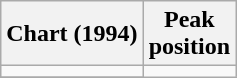<table class="wikitable sortable">
<tr>
<th align="left">Chart (1994)</th>
<th align="center">Peak<br>position</th>
</tr>
<tr>
<td></td>
</tr>
<tr>
</tr>
</table>
